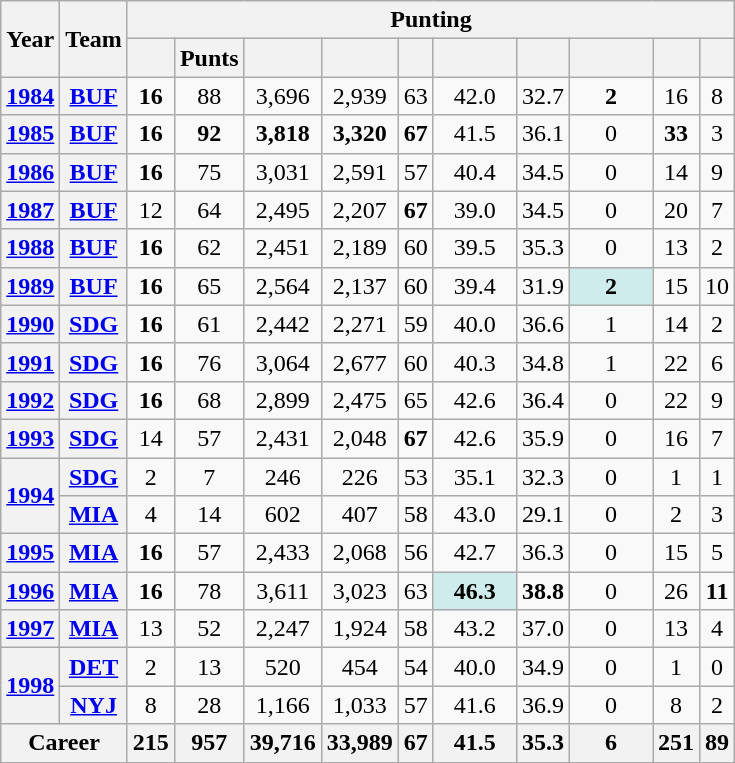<table class=wikitable style="text-align:center;">
<tr>
<th rowspan="2">Year</th>
<th rowspan="2">Team</th>
<th colspan="10">Punting</th>
</tr>
<tr>
<th></th>
<th>Punts</th>
<th></th>
<th></th>
<th></th>
<th></th>
<th></th>
<th></th>
<th></th>
<th></th>
</tr>
<tr>
<th><a href='#'>1984</a></th>
<th><a href='#'>BUF</a></th>
<td><strong>16</strong></td>
<td>88</td>
<td>3,696</td>
<td>2,939</td>
<td>63</td>
<td>42.0</td>
<td>32.7</td>
<td><strong>2</strong></td>
<td>16</td>
<td>8</td>
</tr>
<tr>
<th><a href='#'>1985</a></th>
<th><a href='#'>BUF</a></th>
<td><strong>16</strong></td>
<td><strong>92</strong></td>
<td><strong>3,818</strong></td>
<td><strong>3,320</strong></td>
<td><strong>67</strong></td>
<td>41.5</td>
<td>36.1</td>
<td>0</td>
<td><strong>33</strong></td>
<td>3</td>
</tr>
<tr>
<th><a href='#'>1986</a></th>
<th><a href='#'>BUF</a></th>
<td><strong>16</strong></td>
<td>75</td>
<td>3,031</td>
<td>2,591</td>
<td>57</td>
<td>40.4</td>
<td>34.5</td>
<td>0</td>
<td>14</td>
<td>9</td>
</tr>
<tr>
<th><a href='#'>1987</a></th>
<th><a href='#'>BUF</a></th>
<td>12</td>
<td>64</td>
<td>2,495</td>
<td>2,207</td>
<td><strong>67</strong></td>
<td>39.0</td>
<td>34.5</td>
<td>0</td>
<td>20</td>
<td>7</td>
</tr>
<tr>
<th><a href='#'>1988</a></th>
<th><a href='#'>BUF</a></th>
<td><strong>16</strong></td>
<td>62</td>
<td>2,451</td>
<td>2,189</td>
<td>60</td>
<td>39.5</td>
<td>35.3</td>
<td>0</td>
<td>13</td>
<td>2</td>
</tr>
<tr>
<th><a href='#'>1989</a></th>
<th><a href='#'>BUF</a></th>
<td><strong>16</strong></td>
<td>65</td>
<td>2,564</td>
<td>2,137</td>
<td>60</td>
<td>39.4</td>
<td>31.9</td>
<td style="background:#cfecec; width:3em;"><strong>2</strong></td>
<td>15</td>
<td>10</td>
</tr>
<tr>
<th><a href='#'>1990</a></th>
<th><a href='#'>SDG</a></th>
<td><strong>16</strong></td>
<td>61</td>
<td>2,442</td>
<td>2,271</td>
<td>59</td>
<td>40.0</td>
<td>36.6</td>
<td>1</td>
<td>14</td>
<td>2</td>
</tr>
<tr>
<th><a href='#'>1991</a></th>
<th><a href='#'>SDG</a></th>
<td><strong>16</strong></td>
<td>76</td>
<td>3,064</td>
<td>2,677</td>
<td>60</td>
<td>40.3</td>
<td>34.8</td>
<td>1</td>
<td>22</td>
<td>6</td>
</tr>
<tr>
<th><a href='#'>1992</a></th>
<th><a href='#'>SDG</a></th>
<td><strong>16</strong></td>
<td>68</td>
<td>2,899</td>
<td>2,475</td>
<td>65</td>
<td>42.6</td>
<td>36.4</td>
<td>0</td>
<td>22</td>
<td>9</td>
</tr>
<tr>
<th><a href='#'>1993</a></th>
<th><a href='#'>SDG</a></th>
<td>14</td>
<td>57</td>
<td>2,431</td>
<td>2,048</td>
<td><strong>67</strong></td>
<td>42.6</td>
<td>35.9</td>
<td>0</td>
<td>16</td>
<td>7</td>
</tr>
<tr>
<th rowspan="2"><a href='#'>1994</a></th>
<th><a href='#'>SDG</a></th>
<td>2</td>
<td>7</td>
<td>246</td>
<td>226</td>
<td>53</td>
<td>35.1</td>
<td>32.3</td>
<td>0</td>
<td>1</td>
<td>1</td>
</tr>
<tr>
<th><a href='#'>MIA</a></th>
<td>4</td>
<td>14</td>
<td>602</td>
<td>407</td>
<td>58</td>
<td>43.0</td>
<td>29.1</td>
<td>0</td>
<td>2</td>
<td>3</td>
</tr>
<tr>
<th><a href='#'>1995</a></th>
<th><a href='#'>MIA</a></th>
<td><strong>16</strong></td>
<td>57</td>
<td>2,433</td>
<td>2,068</td>
<td>56</td>
<td>42.7</td>
<td>36.3</td>
<td>0</td>
<td>15</td>
<td>5</td>
</tr>
<tr>
<th><a href='#'>1996</a></th>
<th><a href='#'>MIA</a></th>
<td><strong>16</strong></td>
<td>78</td>
<td>3,611</td>
<td>3,023</td>
<td>63</td>
<td style="background:#cfecec; width:3em;"><strong>46.3</strong></td>
<td><strong>38.8</strong></td>
<td>0</td>
<td>26</td>
<td><strong>11</strong></td>
</tr>
<tr>
<th><a href='#'>1997</a></th>
<th><a href='#'>MIA</a></th>
<td>13</td>
<td>52</td>
<td>2,247</td>
<td>1,924</td>
<td>58</td>
<td>43.2</td>
<td>37.0</td>
<td>0</td>
<td>13</td>
<td>4</td>
</tr>
<tr>
<th rowspan="2"><a href='#'>1998</a></th>
<th><a href='#'>DET</a></th>
<td>2</td>
<td>13</td>
<td>520</td>
<td>454</td>
<td>54</td>
<td>40.0</td>
<td>34.9</td>
<td>0</td>
<td>1</td>
<td>0</td>
</tr>
<tr>
<th><a href='#'>NYJ</a></th>
<td>8</td>
<td>28</td>
<td>1,166</td>
<td>1,033</td>
<td>57</td>
<td>41.6</td>
<td>36.9</td>
<td>0</td>
<td>8</td>
<td>2</td>
</tr>
<tr>
<th colspan="2">Career</th>
<th>215</th>
<th>957</th>
<th>39,716</th>
<th>33,989</th>
<th>67</th>
<th>41.5</th>
<th>35.3</th>
<th>6</th>
<th>251</th>
<th>89</th>
</tr>
</table>
